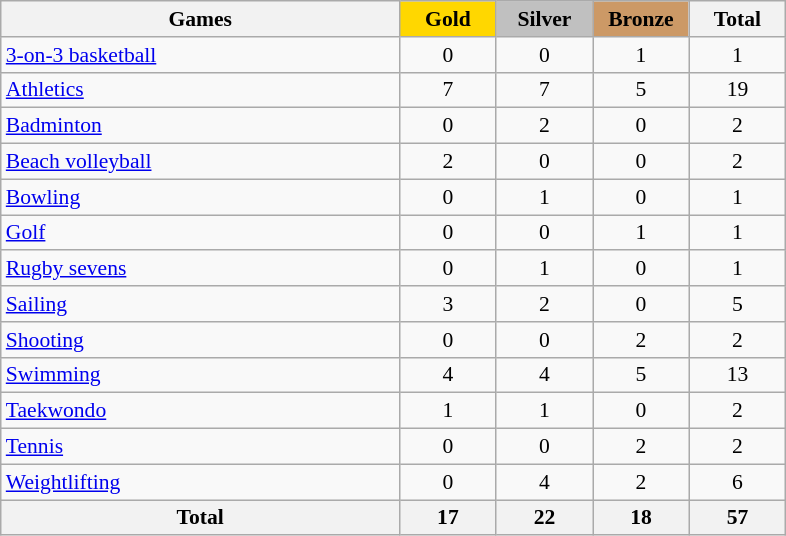<table class="wikitable" style="text-align:center; font-size:90%;">
<tr>
<th style="width:18em;">Games</th>
<th style="width:4em; background:gold;">Gold</th>
<th style="width:4em; background:silver;">Silver</th>
<th style="width:4em; background:#cc9966;">Bronze</th>
<th style="width:4em;">Total</th>
</tr>
<tr>
<td align=left> <a href='#'>3-on-3 basketball</a></td>
<td>0</td>
<td>0</td>
<td>1</td>
<td>1</td>
</tr>
<tr>
<td align=left> <a href='#'>Athletics</a></td>
<td>7</td>
<td>7</td>
<td>5</td>
<td>19</td>
</tr>
<tr>
<td align=left> <a href='#'>Badminton</a></td>
<td>0</td>
<td>2</td>
<td>0</td>
<td>2</td>
</tr>
<tr>
<td align=left> <a href='#'>Beach volleyball</a></td>
<td>2</td>
<td>0</td>
<td>0</td>
<td>2</td>
</tr>
<tr>
<td align=left> <a href='#'>Bowling</a></td>
<td>0</td>
<td>1</td>
<td>0</td>
<td>1</td>
</tr>
<tr>
<td align=left> <a href='#'>Golf</a></td>
<td>0</td>
<td>0</td>
<td>1</td>
<td>1</td>
</tr>
<tr>
<td align=left> <a href='#'>Rugby sevens</a></td>
<td>0</td>
<td>1</td>
<td>0</td>
<td>1</td>
</tr>
<tr>
<td align=left> <a href='#'>Sailing</a></td>
<td>3</td>
<td>2</td>
<td>0</td>
<td>5</td>
</tr>
<tr>
<td align=left> <a href='#'>Shooting</a></td>
<td>0</td>
<td>0</td>
<td>2</td>
<td>2</td>
</tr>
<tr>
<td align=left> <a href='#'>Swimming</a></td>
<td>4</td>
<td>4</td>
<td>5</td>
<td>13</td>
</tr>
<tr>
<td align=left> <a href='#'>Taekwondo</a></td>
<td>1</td>
<td>1</td>
<td>0</td>
<td>2</td>
</tr>
<tr>
<td align=left> <a href='#'>Tennis</a></td>
<td>0</td>
<td>0</td>
<td>2</td>
<td>2</td>
</tr>
<tr>
<td align=left> <a href='#'>Weightlifting</a></td>
<td>0</td>
<td>4</td>
<td>2</td>
<td>6</td>
</tr>
<tr>
<th>Total</th>
<th>17</th>
<th>22</th>
<th>18</th>
<th>57</th>
</tr>
</table>
